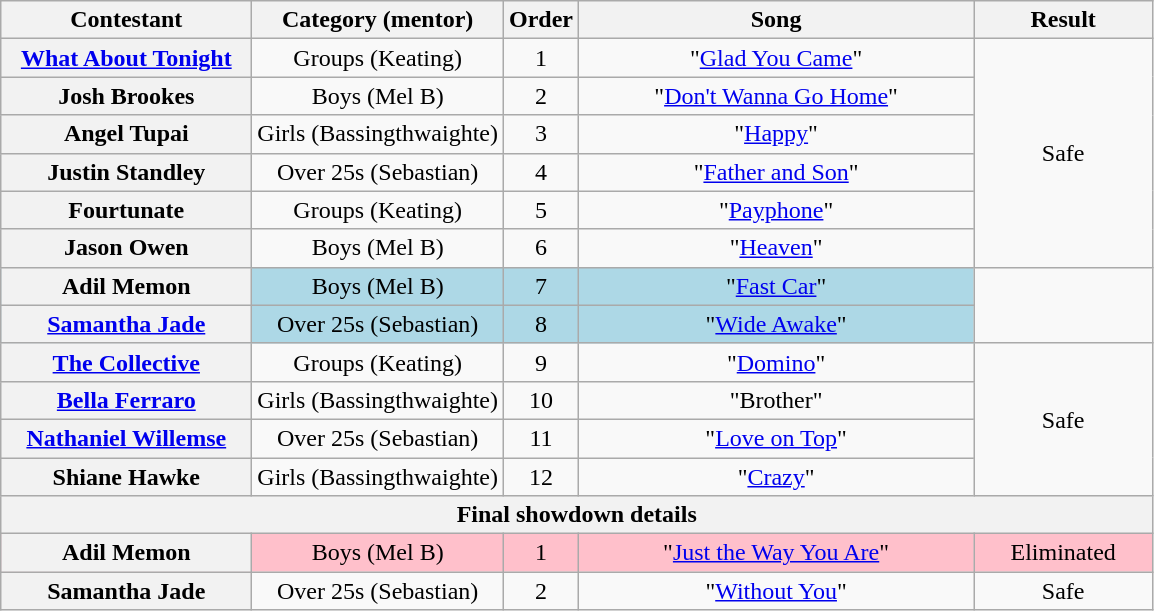<table class="wikitable plainrowheaders" style="text-align:center;">
<tr>
<th scope="col" style="width:10em;">Contestant</th>
<th scope="col">Category (mentor)</th>
<th scope="col">Order</th>
<th scope="col" style="width:16em;">Song</th>
<th scope="col" style="width:7em;">Result</th>
</tr>
<tr>
<th scope="row"><a href='#'>What About Tonight</a></th>
<td>Groups (Keating)</td>
<td>1</td>
<td>"<a href='#'>Glad You Came</a>"</td>
<td rowspan=6>Safe</td>
</tr>
<tr>
<th scope="row">Josh Brookes</th>
<td>Boys (Mel B)</td>
<td>2</td>
<td>"<a href='#'>Don't Wanna Go Home</a>"</td>
</tr>
<tr>
<th scope="row">Angel Tupai</th>
<td>Girls (Bassingthwaighte)</td>
<td>3</td>
<td>"<a href='#'>Happy</a>"</td>
</tr>
<tr>
<th scope="row">Justin Standley</th>
<td>Over 25s (Sebastian)</td>
<td>4</td>
<td>"<a href='#'>Father and Son</a>"</td>
</tr>
<tr>
<th scope="row">Fourtunate</th>
<td>Groups (Keating)</td>
<td>5</td>
<td>"<a href='#'>Payphone</a>"</td>
</tr>
<tr>
<th scope="row">Jason Owen</th>
<td>Boys (Mel B)</td>
<td>6</td>
<td>"<a href='#'>Heaven</a>"</td>
</tr>
<tr style="background:lightblue;">
<th scope="row">Adil Memon</th>
<td>Boys (Mel B)</td>
<td>7</td>
<td>"<a href='#'>Fast Car</a>"</td>
</tr>
<tr style="background:lightblue;">
<th scope="row"><a href='#'>Samantha Jade</a></th>
<td>Over 25s (Sebastian)</td>
<td>8</td>
<td>"<a href='#'>Wide Awake</a>"</td>
</tr>
<tr>
<th scope="row"><a href='#'>The Collective</a></th>
<td>Groups (Keating)</td>
<td>9</td>
<td>"<a href='#'>Domino</a>"</td>
<td rowspan=4>Safe</td>
</tr>
<tr>
<th scope="row"><a href='#'>Bella Ferraro</a></th>
<td>Girls (Bassingthwaighte)</td>
<td>10</td>
<td>"Brother"</td>
</tr>
<tr>
<th scope="row"><a href='#'>Nathaniel Willemse</a></th>
<td>Over 25s (Sebastian)</td>
<td>11</td>
<td>"<a href='#'>Love on Top</a>"</td>
</tr>
<tr>
<th scope="row">Shiane Hawke</th>
<td>Girls (Bassingthwaighte)</td>
<td>12</td>
<td>"<a href='#'>Crazy</a>"</td>
</tr>
<tr>
<th colspan="5">Final showdown details</th>
</tr>
<tr style="background:pink;">
<th scope="row">Adil Memon</th>
<td>Boys (Mel B)</td>
<td>1</td>
<td>"<a href='#'>Just the Way You Are</a>"</td>
<td>Eliminated</td>
</tr>
<tr>
<th scope="row">Samantha Jade</th>
<td>Over 25s (Sebastian)</td>
<td>2</td>
<td>"<a href='#'>Without You</a>"</td>
<td>Safe</td>
</tr>
</table>
